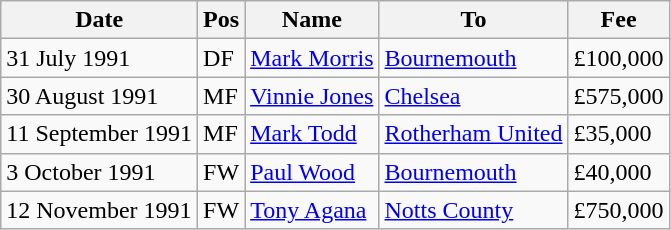<table class="wikitable">
<tr>
<th>Date</th>
<th>Pos</th>
<th>Name</th>
<th>To</th>
<th>Fee</th>
</tr>
<tr>
<td>31 July 1991</td>
<td>DF</td>
<td><a href='#'>Mark Morris</a></td>
<td><a href='#'>Bournemouth</a></td>
<td>£100,000</td>
</tr>
<tr>
<td>30 August 1991</td>
<td>MF</td>
<td><a href='#'>Vinnie Jones</a></td>
<td><a href='#'>Chelsea</a></td>
<td>£575,000</td>
</tr>
<tr>
<td>11 September 1991</td>
<td>MF</td>
<td><a href='#'>Mark Todd</a></td>
<td><a href='#'>Rotherham United</a></td>
<td>£35,000</td>
</tr>
<tr>
<td>3 October 1991</td>
<td>FW</td>
<td><a href='#'>Paul Wood</a></td>
<td><a href='#'>Bournemouth</a></td>
<td>£40,000</td>
</tr>
<tr>
<td>12 November 1991</td>
<td>FW</td>
<td><a href='#'>Tony Agana</a></td>
<td><a href='#'>Notts County</a></td>
<td>£750,000</td>
</tr>
</table>
